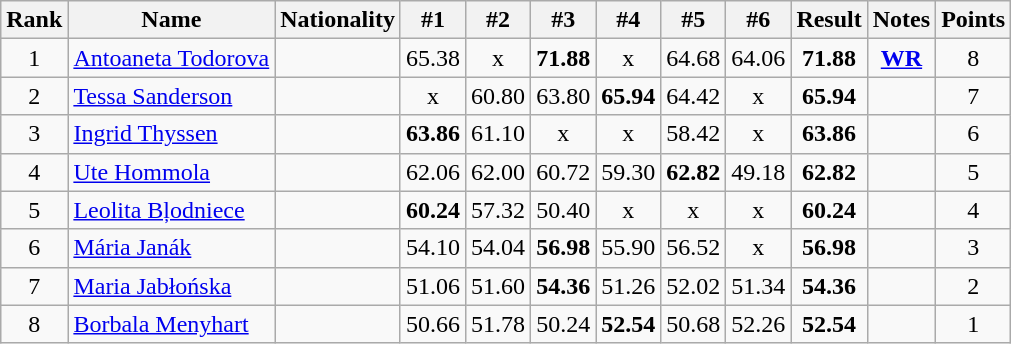<table class="wikitable sortable" style="text-align:center">
<tr>
<th>Rank</th>
<th>Name</th>
<th>Nationality</th>
<th>#1</th>
<th>#2</th>
<th>#3</th>
<th>#4</th>
<th>#5</th>
<th>#6</th>
<th>Result</th>
<th>Notes</th>
<th>Points</th>
</tr>
<tr>
<td>1</td>
<td align=left><a href='#'>Antoaneta Todorova</a></td>
<td align=left></td>
<td>65.38</td>
<td>x</td>
<td><strong>71.88</strong></td>
<td>x</td>
<td>64.68</td>
<td>64.06</td>
<td><strong>71.88</strong></td>
<td><strong><a href='#'>WR</a></strong></td>
<td>8</td>
</tr>
<tr>
<td>2</td>
<td align=left><a href='#'>Tessa Sanderson</a></td>
<td align=left></td>
<td>x</td>
<td>60.80</td>
<td>63.80</td>
<td><strong>65.94</strong></td>
<td>64.42</td>
<td>x</td>
<td><strong>65.94</strong></td>
<td></td>
<td>7</td>
</tr>
<tr>
<td>3</td>
<td align=left><a href='#'>Ingrid Thyssen</a></td>
<td align=left></td>
<td><strong>63.86</strong></td>
<td>61.10</td>
<td>x</td>
<td>x</td>
<td>58.42</td>
<td>x</td>
<td><strong>63.86</strong></td>
<td></td>
<td>6</td>
</tr>
<tr>
<td>4</td>
<td align=left><a href='#'>Ute Hommola</a></td>
<td align=left></td>
<td>62.06</td>
<td>62.00</td>
<td>60.72</td>
<td>59.30</td>
<td><strong>62.82</strong></td>
<td>49.18</td>
<td><strong>62.82</strong></td>
<td></td>
<td>5</td>
</tr>
<tr>
<td>5</td>
<td align=left><a href='#'>Leolita Bļodniece </a></td>
<td align=left></td>
<td><strong>60.24</strong></td>
<td>57.32</td>
<td>50.40</td>
<td>x</td>
<td>x</td>
<td>x</td>
<td><strong>60.24</strong></td>
<td></td>
<td>4</td>
</tr>
<tr>
<td>6</td>
<td align=left><a href='#'>Mária Janák</a></td>
<td align=left></td>
<td>54.10</td>
<td>54.04</td>
<td><strong>56.98</strong></td>
<td>55.90</td>
<td>56.52</td>
<td>x</td>
<td><strong>56.98</strong></td>
<td></td>
<td>3</td>
</tr>
<tr>
<td>7</td>
<td align=left><a href='#'>Maria Jabłońska</a></td>
<td align=left></td>
<td>51.06</td>
<td>51.60</td>
<td><strong>54.36</strong></td>
<td>51.26</td>
<td>52.02</td>
<td>51.34</td>
<td><strong>54.36</strong></td>
<td></td>
<td>2</td>
</tr>
<tr>
<td>8</td>
<td align=left><a href='#'>Borbala Menyhart</a></td>
<td align=left></td>
<td>50.66</td>
<td>51.78</td>
<td>50.24</td>
<td><strong>52.54</strong></td>
<td>50.68</td>
<td>52.26</td>
<td><strong>52.54</strong></td>
<td></td>
<td>1</td>
</tr>
</table>
